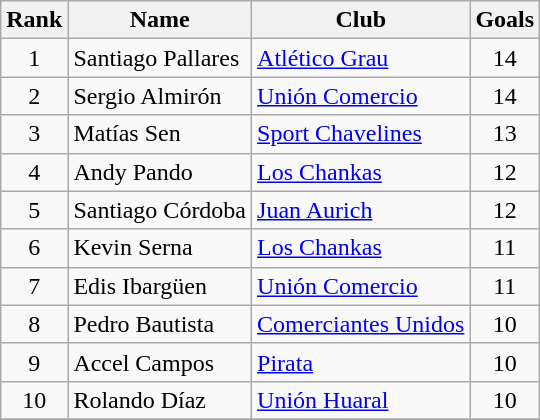<table class="wikitable" border="1">
<tr>
<th>Rank</th>
<th>Name</th>
<th>Club</th>
<th>Goals</th>
</tr>
<tr>
<td align=center>1</td>
<td> Santiago Pallares</td>
<td><a href='#'>Atlético Grau</a></td>
<td align=center>14</td>
</tr>
<tr>
<td align=center>2</td>
<td> Sergio Almirón</td>
<td><a href='#'>Unión Comercio</a></td>
<td align=center>14</td>
</tr>
<tr>
<td align=center>3</td>
<td> Matías Sen</td>
<td><a href='#'>Sport Chavelines</a></td>
<td align=center>13</td>
</tr>
<tr>
<td align=center>4</td>
<td> Andy Pando</td>
<td><a href='#'>Los Chankas</a></td>
<td align=center>12</td>
</tr>
<tr>
<td align=center>5</td>
<td> Santiago Córdoba</td>
<td><a href='#'>Juan Aurich</a></td>
<td align=center>12</td>
</tr>
<tr>
<td align=center>6</td>
<td> Kevin Serna</td>
<td><a href='#'>Los Chankas</a></td>
<td align=center>11</td>
</tr>
<tr>
<td align=center>7</td>
<td> Edis Ibargüen</td>
<td><a href='#'>Unión Comercio</a></td>
<td align=center>11</td>
</tr>
<tr>
<td align=center>8</td>
<td> Pedro Bautista</td>
<td><a href='#'>Comerciantes Unidos</a></td>
<td align=center>10</td>
</tr>
<tr>
<td align=center>9</td>
<td> Accel Campos</td>
<td><a href='#'>Pirata</a></td>
<td align=center>10</td>
</tr>
<tr>
<td align=center>10</td>
<td> Rolando Díaz</td>
<td><a href='#'>Unión Huaral</a></td>
<td align=center>10</td>
</tr>
<tr>
</tr>
</table>
